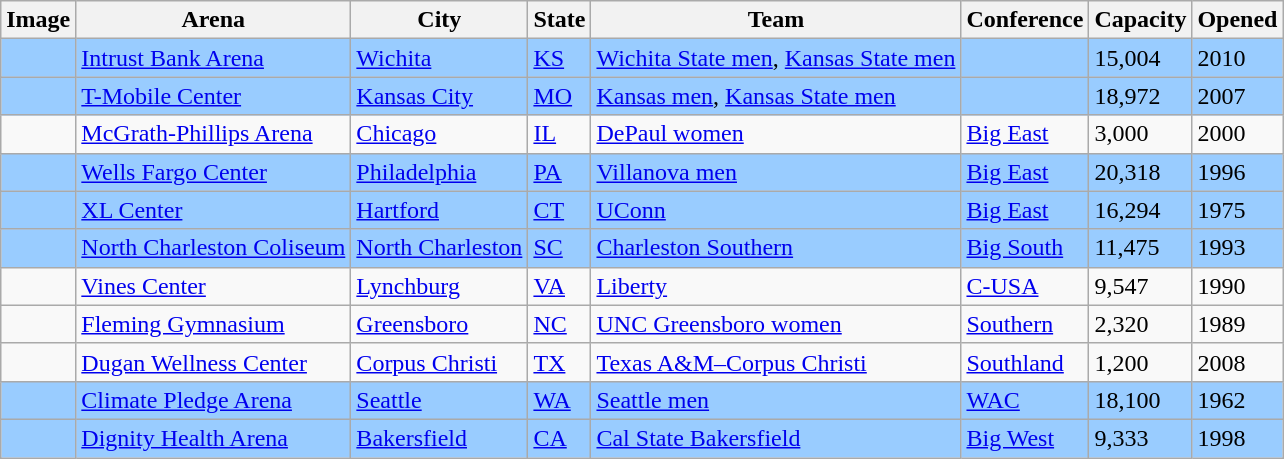<table class="wikitable sortable">
<tr>
<th class=unsortable>Image</th>
<th>Arena</th>
<th>City</th>
<th>State</th>
<th>Team</th>
<th>Conference</th>
<th>Capacity</th>
<th>Opened</th>
</tr>
<tr style="background:#9cf;">
<td></td>
<td><a href='#'>Intrust Bank Arena</a></td>
<td><a href='#'>Wichita</a></td>
<td><a href='#'>KS</a></td>
<td><a href='#'>Wichita State men</a>, <a href='#'>Kansas State men</a></td>
<td></td>
<td>15,004</td>
<td>2010</td>
</tr>
<tr style="background:#9cf;">
<td></td>
<td><a href='#'>T-Mobile Center</a></td>
<td><a href='#'>Kansas City</a></td>
<td><a href='#'>MO</a></td>
<td><a href='#'>Kansas men</a>, <a href='#'>Kansas State men</a></td>
<td></td>
<td>18,972</td>
<td>2007</td>
</tr>
<tr>
<td></td>
<td><a href='#'>McGrath-Phillips Arena</a></td>
<td><a href='#'>Chicago</a></td>
<td><a href='#'>IL</a></td>
<td><a href='#'>DePaul women</a></td>
<td><a href='#'>Big East</a></td>
<td>3,000</td>
<td>2000</td>
</tr>
<tr style="background:#9cf;">
<td></td>
<td><a href='#'>Wells Fargo Center</a></td>
<td><a href='#'>Philadelphia</a></td>
<td><a href='#'>PA</a></td>
<td><a href='#'>Villanova men</a></td>
<td><a href='#'>Big East</a></td>
<td>20,318</td>
<td>1996</td>
</tr>
<tr style="background:#9cf;">
<td></td>
<td><a href='#'>XL Center</a></td>
<td><a href='#'>Hartford</a></td>
<td><a href='#'>CT</a></td>
<td><a href='#'>UConn</a></td>
<td><a href='#'>Big East</a></td>
<td>16,294</td>
<td>1975</td>
</tr>
<tr style="background:#9cf;">
<td></td>
<td><a href='#'>North Charleston Coliseum</a></td>
<td><a href='#'>North Charleston</a></td>
<td><a href='#'>SC</a></td>
<td><a href='#'>Charleston Southern</a></td>
<td><a href='#'>Big South</a></td>
<td>11,475</td>
<td>1993</td>
</tr>
<tr>
<td></td>
<td><a href='#'>Vines Center</a></td>
<td><a href='#'>Lynchburg</a></td>
<td><a href='#'>VA</a></td>
<td><a href='#'>Liberty</a></td>
<td><a href='#'>C-USA</a></td>
<td>9,547</td>
<td>1990</td>
</tr>
<tr>
<td></td>
<td><a href='#'>Fleming Gymnasium</a></td>
<td><a href='#'>Greensboro</a></td>
<td><a href='#'>NC</a></td>
<td><a href='#'>UNC Greensboro women</a></td>
<td><a href='#'>Southern</a></td>
<td>2,320</td>
<td>1989</td>
</tr>
<tr>
<td></td>
<td><a href='#'>Dugan Wellness Center</a></td>
<td><a href='#'>Corpus Christi</a></td>
<td><a href='#'>TX</a></td>
<td><a href='#'>Texas A&M–Corpus Christi</a></td>
<td><a href='#'>Southland</a></td>
<td>1,200</td>
<td>2008</td>
</tr>
<tr style="background:#9cf;">
<td></td>
<td><a href='#'>Climate Pledge Arena</a></td>
<td><a href='#'>Seattle</a></td>
<td><a href='#'>WA</a></td>
<td><a href='#'>Seattle men</a></td>
<td><a href='#'>WAC</a></td>
<td>18,100</td>
<td>1962</td>
</tr>
<tr style="background:#9cf;">
<td></td>
<td><a href='#'>Dignity Health Arena</a></td>
<td><a href='#'>Bakersfield</a></td>
<td><a href='#'>CA</a></td>
<td><a href='#'>Cal State Bakersfield</a></td>
<td><a href='#'>Big West</a></td>
<td>9,333</td>
<td>1998</td>
</tr>
</table>
